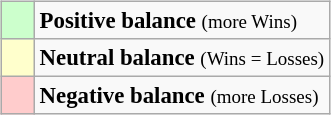<table class="wikitable" style="float:right; font-size:95%">
<tr>
<td style="background:#ccffcc;">    </td>
<td><strong>Positive balance</strong> <small>(more Wins)</small></td>
</tr>
<tr>
<td style="background:#ffffcc;">    </td>
<td><strong>Neutral balance</strong> <small>(Wins = Losses)</small></td>
</tr>
<tr>
<td style="background:#ffcccc;">    </td>
<td><strong>Negative balance</strong> <small>(more Losses)</small></td>
</tr>
</table>
